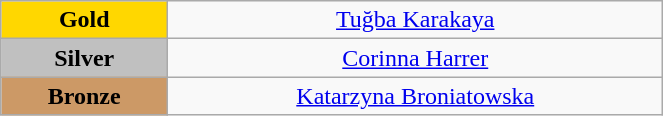<table class="wikitable" style="text-align:center; " width="35%">
<tr>
<td bgcolor="gold"><strong>Gold</strong></td>
<td><a href='#'>Tuğba Karakaya</a><br>  <small><em></em></small></td>
</tr>
<tr>
<td bgcolor="silver"><strong>Silver</strong></td>
<td><a href='#'>Corinna Harrer</a><br>  <small><em></em></small></td>
</tr>
<tr>
<td bgcolor="CC9966"><strong>Bronze</strong></td>
<td><a href='#'>Katarzyna Broniatowska</a><br>  <small><em></em></small></td>
</tr>
</table>
